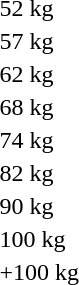<table>
<tr>
<td rowspan=2>52 kg<br></td>
<td rowspan=2></td>
<td rowspan=2></td>
<td></td>
</tr>
<tr>
<td></td>
</tr>
<tr>
<td rowspan=2>57 kg<br></td>
<td rowspan=2></td>
<td rowspan=2></td>
<td></td>
</tr>
<tr>
<td></td>
</tr>
<tr>
<td rowspan=2>62 kg<br></td>
<td rowspan=2></td>
<td rowspan=2></td>
<td></td>
</tr>
<tr>
<td></td>
</tr>
<tr>
<td rowspan=2>68 kg<br></td>
<td rowspan=2></td>
<td rowspan=2></td>
<td></td>
</tr>
<tr>
<td></td>
</tr>
<tr>
<td rowspan=2>74 kg<br></td>
<td rowspan=2></td>
<td rowspan=2></td>
<td></td>
</tr>
<tr>
<td></td>
</tr>
<tr>
<td rowspan=2>82 kg<br></td>
<td rowspan=2></td>
<td rowspan=2></td>
<td></td>
</tr>
<tr>
<td></td>
</tr>
<tr>
<td rowspan=2>90 kg<br></td>
<td rowspan=2></td>
<td rowspan=2></td>
<td></td>
</tr>
<tr>
<td></td>
</tr>
<tr>
<td rowspan=2>100 kg<br></td>
<td rowspan=2></td>
<td rowspan=2></td>
<td></td>
</tr>
<tr>
<td></td>
</tr>
<tr>
<td rowspan=2>+100 kg<br></td>
<td rowspan=2></td>
<td rowspan=2></td>
<td></td>
</tr>
<tr>
<td></td>
</tr>
</table>
